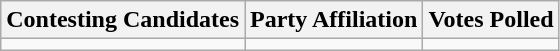<table class="wikitable sortable">
<tr>
<th>Contesting Candidates</th>
<th>Party Affiliation</th>
<th>Votes Polled</th>
</tr>
<tr>
<td></td>
<td></td>
<td></td>
</tr>
</table>
